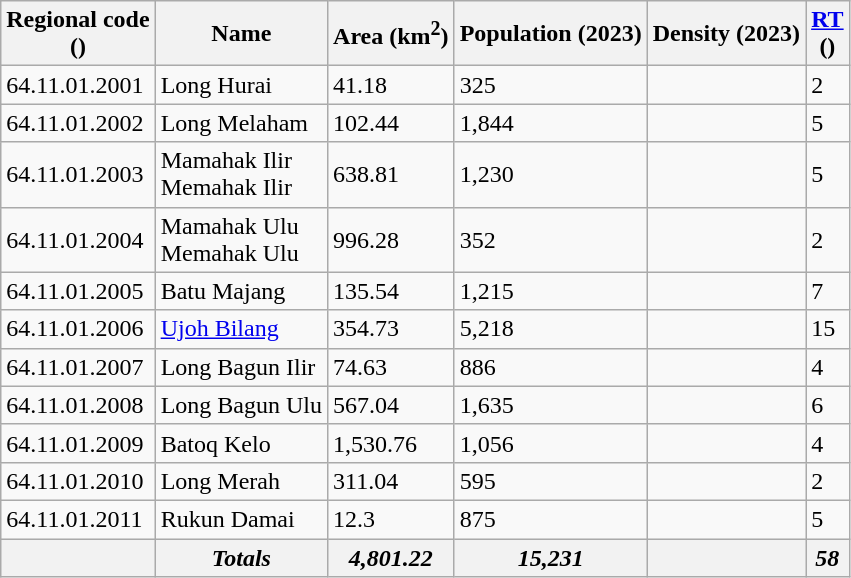<table class="wikitable sortable">
<tr>
<th>Regional code<br>()</th>
<th>Name</th>
<th>Area (km<sup>2</sup>)</th>
<th>Population (2023)</th>
<th>Density (2023)</th>
<th><a href='#'>RT</a><br>()</th>
</tr>
<tr>
<td>64.11.01.2001</td>
<td>Long Hurai</td>
<td>41.18</td>
<td>325</td>
<td></td>
<td>2</td>
</tr>
<tr>
<td>64.11.01.2002</td>
<td>Long Melaham</td>
<td>102.44</td>
<td>1,844</td>
<td></td>
<td>5</td>
</tr>
<tr>
<td>64.11.01.2003</td>
<td>Mamahak Ilir<br>Memahak Ilir</td>
<td>638.81</td>
<td>1,230</td>
<td></td>
<td>5</td>
</tr>
<tr>
<td>64.11.01.2004</td>
<td>Mamahak Ulu<br>Memahak Ulu</td>
<td>996.28</td>
<td>352</td>
<td></td>
<td>2</td>
</tr>
<tr>
<td>64.11.01.2005</td>
<td>Batu Majang</td>
<td>135.54</td>
<td>1,215</td>
<td></td>
<td>7</td>
</tr>
<tr>
<td>64.11.01.2006</td>
<td><a href='#'>Ujoh Bilang</a></td>
<td>354.73</td>
<td>5,218</td>
<td></td>
<td>15</td>
</tr>
<tr>
<td>64.11.01.2007</td>
<td>Long Bagun Ilir</td>
<td>74.63</td>
<td>886</td>
<td></td>
<td>4</td>
</tr>
<tr>
<td>64.11.01.2008</td>
<td>Long Bagun Ulu</td>
<td>567.04</td>
<td>1,635</td>
<td></td>
<td>6</td>
</tr>
<tr>
<td>64.11.01.2009</td>
<td>Batoq Kelo</td>
<td>1,530.76</td>
<td>1,056</td>
<td></td>
<td>4</td>
</tr>
<tr>
<td>64.11.01.2010</td>
<td>Long Merah</td>
<td>311.04</td>
<td>595</td>
<td></td>
<td>2</td>
</tr>
<tr>
<td>64.11.01.2011</td>
<td>Rukun Damai</td>
<td>12.3</td>
<td>875</td>
<td></td>
<td>5</td>
</tr>
<tr>
<th></th>
<th><em>Totals</em></th>
<th><em>4,801.22</em></th>
<th><em>15,231</em></th>
<th><em></em></th>
<th><em>58</em></th>
</tr>
</table>
